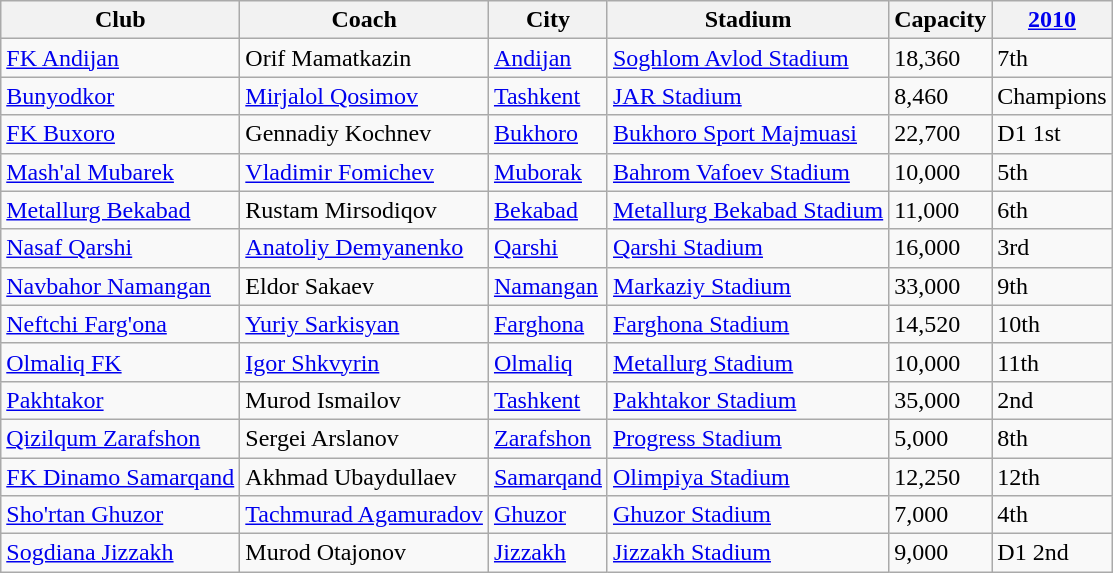<table class="wikitable sortable">
<tr>
<th>Club</th>
<th>Coach</th>
<th>City</th>
<th>Stadium</th>
<th>Capacity</th>
<th><a href='#'>2010</a></th>
</tr>
<tr>
<td><a href='#'>FK Andijan</a></td>
<td> Orif Mamatkazin</td>
<td><a href='#'>Andijan</a></td>
<td><a href='#'>Soghlom Avlod Stadium</a></td>
<td>18,360</td>
<td>7th</td>
</tr>
<tr>
<td><a href='#'>Bunyodkor</a></td>
<td> <a href='#'>Mirjalol Qosimov</a></td>
<td><a href='#'>Tashkent</a></td>
<td><a href='#'>JAR Stadium</a></td>
<td>8,460</td>
<td>Champions</td>
</tr>
<tr>
<td><a href='#'>FK Buxoro</a></td>
<td> Gennadiy Kochnev</td>
<td><a href='#'>Bukhoro</a></td>
<td><a href='#'>Bukhoro Sport Majmuasi</a></td>
<td>22,700</td>
<td>D1 1st</td>
</tr>
<tr>
<td><a href='#'>Mash'al Mubarek</a></td>
<td> <a href='#'>Vladimir Fomichev</a></td>
<td><a href='#'>Muborak</a></td>
<td><a href='#'>Bahrom Vafoev Stadium</a></td>
<td>10,000</td>
<td>5th</td>
</tr>
<tr>
<td><a href='#'>Metallurg Bekabad</a></td>
<td> Rustam Mirsodiqov</td>
<td><a href='#'>Bekabad</a></td>
<td><a href='#'>Metallurg Bekabad Stadium</a></td>
<td>11,000</td>
<td>6th</td>
</tr>
<tr>
<td><a href='#'>Nasaf Qarshi</a></td>
<td> <a href='#'>Anatoliy Demyanenko</a></td>
<td><a href='#'>Qarshi</a></td>
<td><a href='#'>Qarshi Stadium</a></td>
<td>16,000</td>
<td>3rd</td>
</tr>
<tr>
<td><a href='#'>Navbahor Namangan</a></td>
<td> Eldor Sakaev</td>
<td><a href='#'>Namangan</a></td>
<td><a href='#'>Markaziy Stadium</a></td>
<td>33,000</td>
<td>9th</td>
</tr>
<tr>
<td><a href='#'>Neftchi Farg'ona</a></td>
<td> <a href='#'>Yuriy Sarkisyan</a></td>
<td><a href='#'>Farghona</a></td>
<td><a href='#'>Farghona Stadium</a></td>
<td>14,520</td>
<td>10th</td>
</tr>
<tr>
<td><a href='#'>Olmaliq FK</a></td>
<td> <a href='#'>Igor Shkvyrin</a></td>
<td><a href='#'>Olmaliq</a></td>
<td><a href='#'>Metallurg Stadium</a></td>
<td>10,000</td>
<td>11th</td>
</tr>
<tr>
<td><a href='#'>Pakhtakor</a></td>
<td> Murod Ismailov</td>
<td><a href='#'>Tashkent</a></td>
<td><a href='#'>Pakhtakor Stadium</a></td>
<td>35,000</td>
<td>2nd</td>
</tr>
<tr>
<td><a href='#'>Qizilqum Zarafshon</a></td>
<td> Sergei Arslanov</td>
<td><a href='#'>Zarafshon</a></td>
<td><a href='#'>Progress Stadium</a></td>
<td>5,000</td>
<td>8th</td>
</tr>
<tr>
<td><a href='#'>FK Dinamo Samarqand</a></td>
<td> Akhmad Ubaydullaev</td>
<td><a href='#'>Samarqand</a></td>
<td><a href='#'>Olimpiya Stadium</a></td>
<td>12,250</td>
<td>12th</td>
</tr>
<tr>
<td><a href='#'>Sho'rtan Ghuzor</a></td>
<td> <a href='#'>Tachmurad Agamuradov</a></td>
<td><a href='#'>Ghuzor</a></td>
<td><a href='#'>Ghuzor Stadium</a></td>
<td>7,000</td>
<td>4th</td>
</tr>
<tr>
<td><a href='#'>Sogdiana Jizzakh</a></td>
<td> Murod Otajonov</td>
<td><a href='#'>Jizzakh</a></td>
<td><a href='#'>Jizzakh Stadium</a></td>
<td>9,000</td>
<td>D1 2nd</td>
</tr>
</table>
